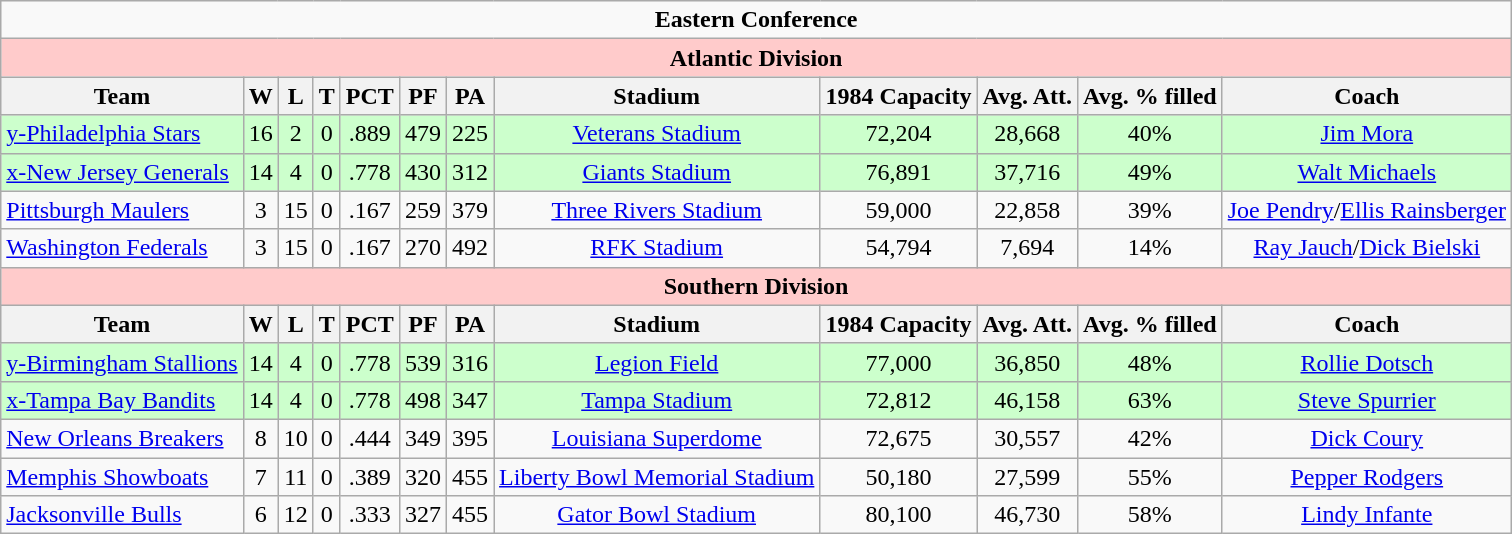<table class="wikitable">
<tr>
<td colspan="12" style="text-align:center;"><strong>Eastern Conference</strong></td>
</tr>
<tr style="background:#ffcbcb;">
<td colspan="12" style="text-align:center;"><strong>Atlantic Division</strong></td>
</tr>
<tr style="background:#efefef;">
<th>Team</th>
<th>W</th>
<th>L</th>
<th>T</th>
<th>PCT</th>
<th>PF</th>
<th>PA</th>
<th>Stadium</th>
<th>1984 Capacity</th>
<th>Avg. Att.</th>
<th>Avg. % filled</th>
<th>Coach</th>
</tr>
<tr style="text-align:center; background:#cfc;">
<td align="left"><a href='#'>y-Philadelphia Stars</a></td>
<td>16</td>
<td>2</td>
<td>0</td>
<td>.889</td>
<td>479</td>
<td>225</td>
<td><a href='#'>Veterans Stadium</a></td>
<td>72,204</td>
<td>28,668</td>
<td>40%</td>
<td><a href='#'>Jim Mora</a></td>
</tr>
<tr style="text-align:center; background:#cfc;">
<td align="left"><a href='#'>x-New Jersey Generals</a></td>
<td>14</td>
<td>4</td>
<td>0</td>
<td>.778</td>
<td>430</td>
<td>312</td>
<td><a href='#'>Giants Stadium</a></td>
<td>76,891</td>
<td>37,716</td>
<td>49%</td>
<td><a href='#'>Walt Michaels</a></td>
</tr>
<tr style="text-align:center;">
<td align="left"><a href='#'>Pittsburgh Maulers</a></td>
<td>3</td>
<td>15</td>
<td>0</td>
<td>.167</td>
<td>259</td>
<td>379</td>
<td><a href='#'>Three Rivers Stadium</a></td>
<td>59,000</td>
<td>22,858</td>
<td>39%</td>
<td><a href='#'>Joe Pendry</a>/<a href='#'>Ellis Rainsberger</a></td>
</tr>
<tr style="text-align:center;">
<td align="left"><a href='#'>Washington Federals</a></td>
<td>3</td>
<td>15</td>
<td>0</td>
<td>.167</td>
<td>270</td>
<td>492</td>
<td><a href='#'>RFK Stadium</a></td>
<td>54,794</td>
<td>7,694</td>
<td>14%</td>
<td><a href='#'>Ray Jauch</a>/<a href='#'>Dick Bielski</a></td>
</tr>
<tr style="background:#ffcbcb;">
<td colspan="12" style="text-align:center;"><strong>Southern Division</strong></td>
</tr>
<tr style="background:#efefef;">
<th>Team</th>
<th>W</th>
<th>L</th>
<th>T</th>
<th>PCT</th>
<th>PF</th>
<th>PA</th>
<th>Stadium</th>
<th>1984 Capacity</th>
<th>Avg. Att.</th>
<th>Avg. % filled</th>
<th>Coach</th>
</tr>
<tr style="text-align:center; background:#cfc;">
<td align="left"><a href='#'>y-Birmingham Stallions</a></td>
<td>14</td>
<td>4</td>
<td>0</td>
<td>.778</td>
<td>539</td>
<td>316</td>
<td><a href='#'>Legion Field</a></td>
<td>77,000</td>
<td>36,850</td>
<td>48%</td>
<td><a href='#'>Rollie Dotsch</a></td>
</tr>
<tr style="text-align:center; background:#cfc;">
<td align="left"><a href='#'>x-Tampa Bay Bandits</a></td>
<td>14</td>
<td>4</td>
<td>0</td>
<td>.778</td>
<td>498</td>
<td>347</td>
<td><a href='#'>Tampa Stadium</a></td>
<td>72,812</td>
<td>46,158</td>
<td>63%</td>
<td><a href='#'>Steve Spurrier</a></td>
</tr>
<tr style="text-align:center;">
<td align="left"><a href='#'>New Orleans Breakers</a></td>
<td>8</td>
<td>10</td>
<td>0</td>
<td>.444</td>
<td>349</td>
<td>395</td>
<td><a href='#'>Louisiana Superdome</a></td>
<td>72,675</td>
<td>30,557</td>
<td>42%</td>
<td><a href='#'>Dick Coury</a></td>
</tr>
<tr style="text-align:center;">
<td align="left"><a href='#'>Memphis Showboats</a></td>
<td>7</td>
<td>11</td>
<td>0</td>
<td>.389</td>
<td>320</td>
<td>455</td>
<td><a href='#'>Liberty Bowl Memorial Stadium</a></td>
<td>50,180</td>
<td>27,599</td>
<td>55%</td>
<td><a href='#'>Pepper Rodgers</a></td>
</tr>
<tr style="text-align:center;">
<td align="left"><a href='#'>Jacksonville Bulls</a></td>
<td>6</td>
<td>12</td>
<td>0</td>
<td>.333</td>
<td>327</td>
<td>455</td>
<td><a href='#'>Gator Bowl Stadium</a></td>
<td>80,100</td>
<td>46,730</td>
<td>58%</td>
<td><a href='#'>Lindy Infante</a></td>
</tr>
</table>
